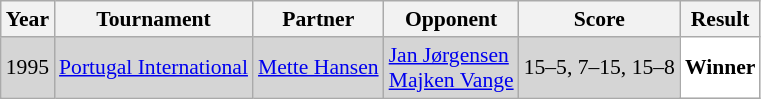<table class="sortable wikitable" style="font-size: 90%;">
<tr>
<th>Year</th>
<th>Tournament</th>
<th>Partner</th>
<th>Opponent</th>
<th>Score</th>
<th>Result</th>
</tr>
<tr style="background:#D5D5D5">
<td align="center">1995</td>
<td align="left"><a href='#'>Portugal International</a></td>
<td align="left"> <a href='#'>Mette Hansen</a></td>
<td align="left"> <a href='#'>Jan Jørgensen</a> <br>  <a href='#'>Majken Vange</a></td>
<td align="left">15–5, 7–15, 15–8</td>
<td style="text-align:left; background:white"> <strong>Winner</strong></td>
</tr>
</table>
